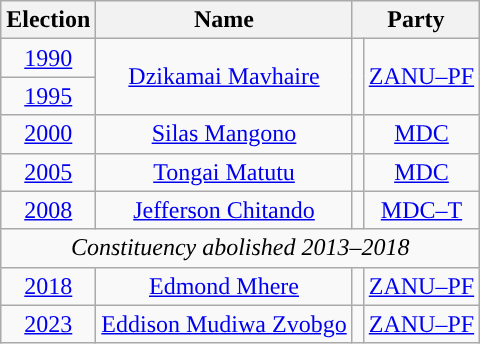<table class="wikitable" style="text-align:center">
<tr>
<th>Election</th>
<th>Name</th>
<th colspan="2">Party</th>
</tr>
<tr>
<td><a href='#'>1990</a></td>
<td rowspan="2"><a href='#'>Dzikamai Mavhaire</a></td>
<td rowspan="2" style="background-color: "></td>
<td rowspan="2"><a href='#'>ZANU–PF</a></td>
</tr>
<tr>
<td><a href='#'>1995</a></td>
</tr>
<tr>
<td><a href='#'>2000</a></td>
<td><a href='#'>Silas Mangono</a></td>
<td style="background-color: "></td>
<td><a href='#'>MDC</a></td>
</tr>
<tr>
<td><a href='#'>2005</a></td>
<td><a href='#'>Tongai Matutu</a></td>
<td style="background-color: "></td>
<td><a href='#'>MDC</a></td>
</tr>
<tr>
<td><a href='#'>2008</a></td>
<td><a href='#'>Jefferson Chitando</a></td>
<td style="background-color: "></td>
<td><a href='#'>MDC–T</a></td>
</tr>
<tr>
<td colspan="4"><em>Constituency abolished 2013–2018</em></td>
</tr>
<tr>
<td><a href='#'>2018</a></td>
<td><a href='#'>Edmond Mhere</a></td>
<td style="background-color: "></td>
<td><a href='#'>ZANU–PF</a></td>
</tr>
<tr>
<td><a href='#'>2023</a></td>
<td><a href='#'>Eddison Mudiwa Zvobgo</a></td>
<td style="background-color: "></td>
<td><a href='#'>ZANU–PF</a></td>
</tr>
</table>
